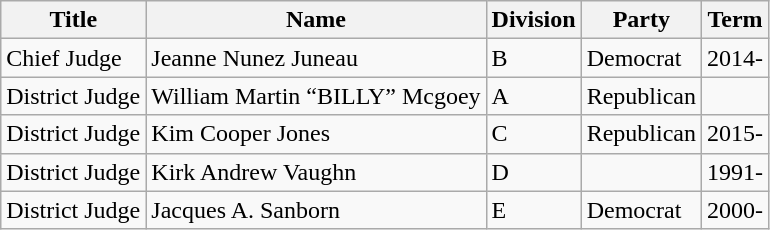<table class = "wikitable">
<tr>
<th>Title</th>
<th>Name</th>
<th>Division</th>
<th>Party</th>
<th>Term</th>
</tr>
<tr>
<td>Chief Judge</td>
<td>Jeanne Nunez Juneau</td>
<td>B</td>
<td>Democrat</td>
<td>2014-</td>
</tr>
<tr>
<td>District Judge</td>
<td>William Martin “BILLY” Mcgoey</td>
<td>A</td>
<td>Republican</td>
<td></td>
</tr>
<tr>
<td>District Judge</td>
<td>Kim Cooper Jones</td>
<td>C</td>
<td>Republican</td>
<td>2015-</td>
</tr>
<tr>
<td>District Judge</td>
<td>Kirk Andrew Vaughn</td>
<td>D</td>
<td></td>
<td>1991-</td>
</tr>
<tr>
<td>District Judge</td>
<td>Jacques A. Sanborn</td>
<td>E</td>
<td>Democrat</td>
<td>2000-</td>
</tr>
</table>
